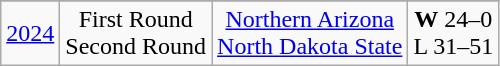<table class="wikitable" style="text-align:center;">
<tr>
</tr>
<tr>
<td><a href='#'>2024</a></td>
<td>First Round<br>Second Round</td>
<td><a href='#'>Northern Arizona</a><br><a href='#'>North Dakota State</a></td>
<td><strong>W</strong> 24–0<br>L 31–51</td>
</tr>
</table>
